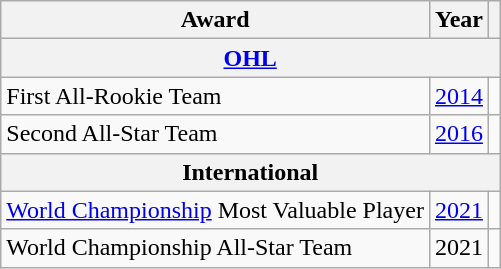<table class="wikitable">
<tr>
<th>Award</th>
<th>Year</th>
<th></th>
</tr>
<tr>
<th colspan="3"><a href='#'>OHL</a></th>
</tr>
<tr>
<td>First All-Rookie Team</td>
<td><a href='#'>2014</a></td>
<td></td>
</tr>
<tr>
<td>Second All-Star Team</td>
<td><a href='#'>2016</a></td>
<td></td>
</tr>
<tr>
<th colspan="3">International</th>
</tr>
<tr>
<td><a href='#'>World Championship</a> Most Valuable Player</td>
<td><a href='#'>2021</a></td>
<td></td>
</tr>
<tr>
<td>World Championship All-Star Team</td>
<td>2021</td>
<td></td>
</tr>
</table>
